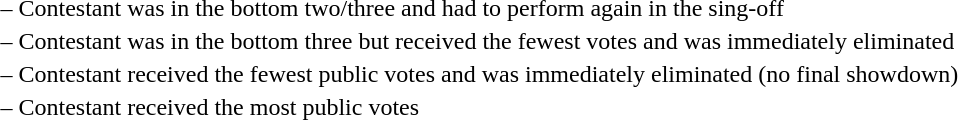<table>
<tr>
<td> –</td>
<td>Contestant was in the bottom two/three and had to perform again in the sing-off</td>
</tr>
<tr>
<td> –</td>
<td>Contestant was in the bottom three but received the fewest votes and was immediately eliminated</td>
</tr>
<tr>
<td> –</td>
<td>Contestant received the fewest public votes and was immediately eliminated (no final showdown)</td>
</tr>
<tr>
<td> –</td>
<td>Contestant received the most public votes</td>
</tr>
</table>
